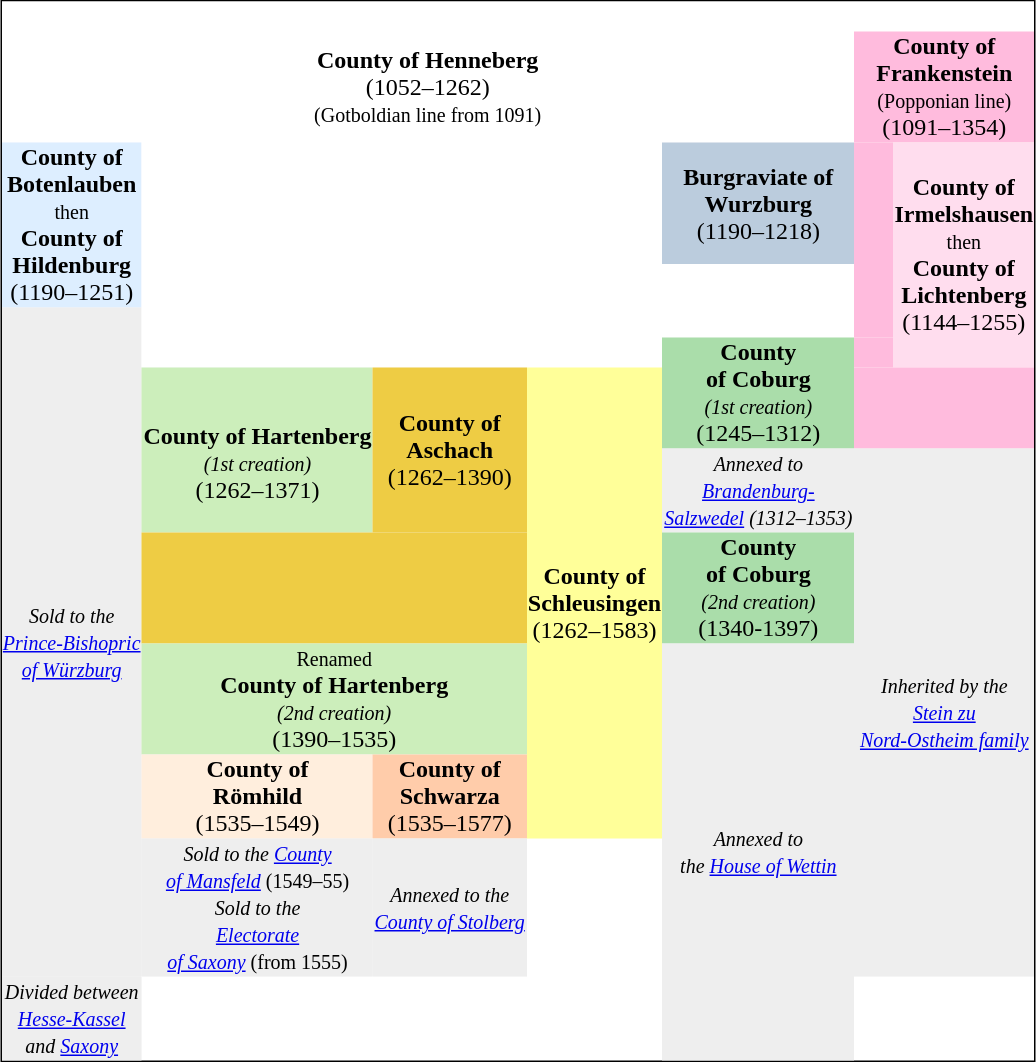<table style="margin:auto; border-spacing: 0px; border: 1px solid black; text-align: center;">
<tr>
<td colspan=8 style="background: #fff;">      </td>
</tr>
<tr>
<td colspan=6 rowspan="2" style="background: #fff;"><strong>County of Henneberg</strong><br>(1052–1262)<br><small>(Gotboldian line from 1091)</small></td>
<td colspan=2 style="background: #fbd;"><strong>County of<br>Frankenstein</strong><br><small>(Popponian line)</small><br>(1091–1354)</td>
</tr>
<tr>
<td colspan=1 rowspan="5" style="background: #fbd;">      </td>
<td colspan=1 rowspan="6" style="background: #fde;"><strong>County of<br>Irmelshausen</strong><br><small>then</small><br><strong>County of<br>Lichtenberg</strong><br>(1144–1255)</td>
</tr>
<tr>
<td colspan=1 rowspan="2"style="background: #def;"><strong>County of<br>Botenlauben</strong><br><small>then</small><br><strong>County of<br>Hildenburg</strong><br>(1190–1251)</td>
<td colspan=4 style="background: #fff;">      </td>
<td colspan=1 style="background: #bcd;"><strong>Burgraviate of<br>Wurzburg</strong><br>(1190–1218)</td>
</tr>
<tr>
<td colspan=5 style="background: #fff;">      </td>
</tr>
<tr>
<td colspan=1 rowspan="12" style="background: #eee;"><small><em>Sold to the<br><a href='#'>Prince-Bishopric<br>of Würzburg</a></em></small></td>
<td colspan=5 style="background: #fff;">      </td>
</tr>
<tr>
<td colspan=4 rowspan="2" style="background: #fff;">      </td>
<td colspan=1 rowspan="3" style="background: #ada;"><strong>County<br>of Coburg</strong><br><small><em>(1st creation)</em></small><br>(1245–1312)</td>
</tr>
<tr>
<td colspan=1 style="background: #fbd;">      </td>
</tr>
<tr>
<td colspan=1 rowspan="3" style="background: #ceb;"><br><strong>County of Hartenberg</strong><br><small><em>(1st creation)</em></small><br>(1262–1371)</td>
<td colspan=2 rowspan="3" style="background: #ec4;"><strong>County of<br>Aschach</strong><br>(1262–1390)</td>
<td colspan=1 rowspan="7" style="background: #ff9;"><strong>County of<br>Schleusingen</strong><br>(1262–1583)</td>
<td colspan=2 rowspan="2" style="background: #fbd;">      </td>
</tr>
<tr>
<td colspan=1 rowspan="2" style="background: #eee;"><small><em>Annexed to<br><a href='#'>Brandenburg-<br>Salzwedel</a> (1312–1353)</em></small></td>
</tr>
<tr>
<td colspan=2 rowspan="7" style="background: #eee;"><small><em>Inherited by the<br> <a href='#'>Stein zu <br>Nord-Ostheim family</a></em></small></td>
</tr>
<tr>
<td colspan=3  style="background: #ec4;">      </td>
<td colspan=1 style="background: #ada;"><strong>County<br>of Coburg</strong><br><small><em>(2nd creation)</em></small><br>(1340-1397)</td>
</tr>
<tr>
<td colspan=3  style="background: #ceb;"><small>Renamed</small><br><strong>County of Hartenberg</strong><br><small><em>(2nd creation)</em></small><br>(1390–1535)</td>
<td colspan=1 rowspan="6" style="background: #eee;"><small><em>Annexed to<br>the <a href='#'>House of Wettin</a></em></small></td>
</tr>
<tr>
<td colspan=2  style="background: #fedf;"><strong>County of<br>Römhild</strong><br>(1535–1549)</td>
<td colspan=1  style="background: #fca;"><strong>County of<br>Schwarza</strong><br>(1535–1577)</td>
</tr>
<tr>
</tr>
<tr>
<td colspan=2 rowspan="2" style="background: #eee;"><small><em>Sold to the <a href='#'>County<br>of Mansfeld</a></em> (1549–55)<br><em>Sold to the<br> <a href='#'>Electorate<br>of Saxony</a></em> (from 1555)</small></td>
<td colspan=1 rowspan="2" style="background: #eee;"><small><em>Annexed to the<br> <a href='#'>County of Stolberg</a></em></small></td>
</tr>
<tr>
</tr>
<tr>
<td colspan=1 style="background: #eee;"><small><em>Divided between<br> <a href='#'>Hesse-Kassel</a><br>and <a href='#'>Saxony</a></em></small></td>
</tr>
<tr>
</tr>
</table>
